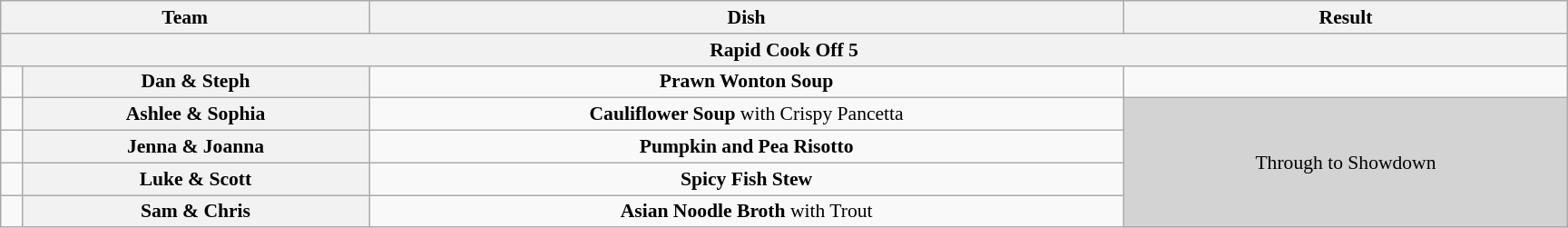<table class="wikitable plainrowheaders" style="margin:1em auto; text-align:center; font-size:90%; width:80em;">
<tr>
<th colspan="2">Team</th>
<th>Dish</th>
<th>Result</th>
</tr>
<tr>
<th colspan="4" >Rapid Cook Off 5</th>
</tr>
<tr>
<td></td>
<th>Dan & Steph</th>
<td><strong>Prawn Wonton Soup</strong></td>
<td></td>
</tr>
<tr>
<td></td>
<th>Ashlee & Sophia</th>
<td><strong>Cauliflower Soup</strong> with Crispy Pancetta</td>
<td rowspan="4" bgcolor=lightgray>Through to Showdown</td>
</tr>
<tr>
<td></td>
<th>Jenna & Joanna</th>
<td><strong>Pumpkin and Pea Risotto</strong></td>
</tr>
<tr>
<td></td>
<th>Luke & Scott</th>
<td><strong>Spicy Fish Stew</strong></td>
</tr>
<tr>
<td></td>
<th>Sam & Chris</th>
<td><strong>Asian Noodle Broth</strong> with Trout</td>
</tr>
</table>
